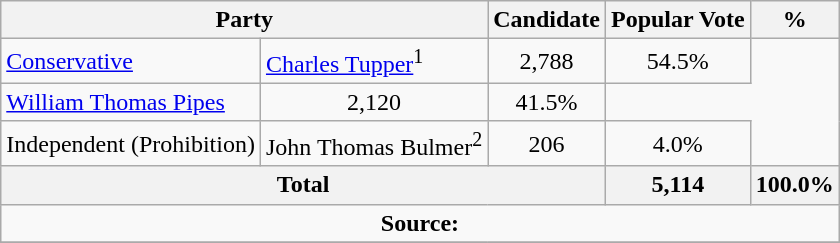<table class="wikitable">
<tr>
<th colspan="2">Party</th>
<th>Candidate</th>
<th>Popular Vote</th>
<th>%</th>
</tr>
<tr>
<td><a href='#'>Conservative</a></td>
<td> <a href='#'>Charles Tupper</a><sup>1</sup></td>
<td align=center>2,788</td>
<td align=center>54.5%</td>
</tr>
<tr>
<td><a href='#'>William Thomas Pipes</a></td>
<td align=center>2,120</td>
<td align=center>41.5%</td>
</tr>
<tr>
<td>Independent (Prohibition)</td>
<td>John Thomas Bulmer<sup>2</sup></td>
<td align=center>206</td>
<td align=center>4.0%</td>
</tr>
<tr>
<th colspan=3 align=center>Total</th>
<th align=right>5,114</th>
<th align=right>100.0%</th>
</tr>
<tr>
<td align="center" colspan=5><strong>Source:</strong> </td>
</tr>
<tr>
</tr>
</table>
